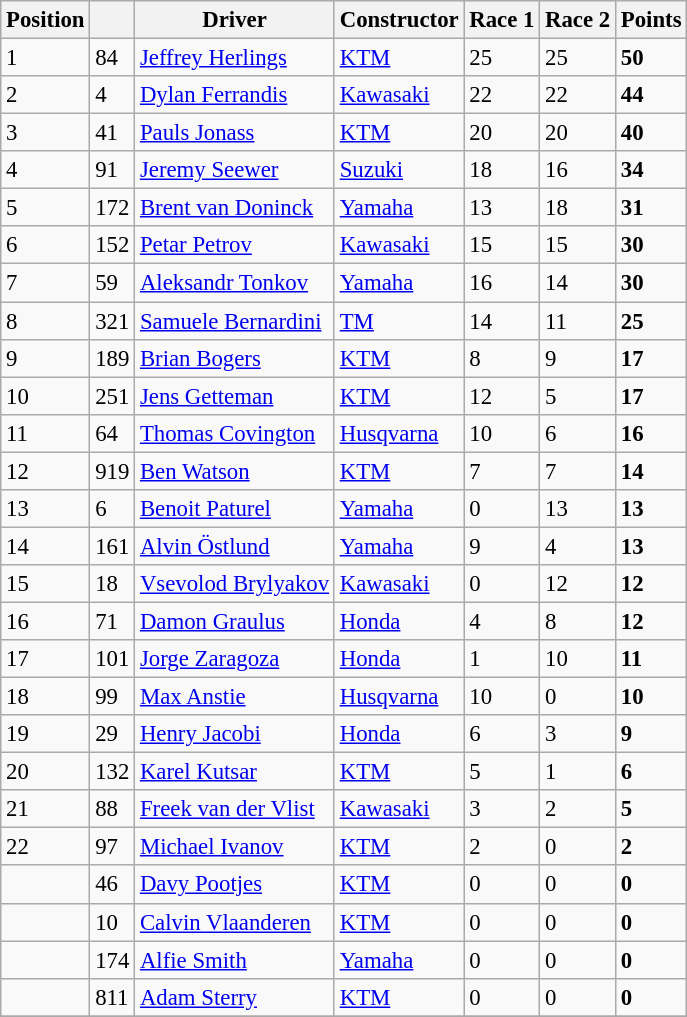<table class="wikitable" style="font-size:95%;">
<tr>
<th>Position</th>
<th></th>
<th>Driver</th>
<th>Constructor</th>
<th>Race 1</th>
<th>Race 2</th>
<th>Points</th>
</tr>
<tr>
<td>1</td>
<td>84</td>
<td> <a href='#'>Jeffrey Herlings</a></td>
<td><a href='#'>KTM</a></td>
<td>25</td>
<td>25</td>
<td><strong>50</strong></td>
</tr>
<tr>
<td>2</td>
<td>4</td>
<td> <a href='#'>Dylan Ferrandis</a></td>
<td><a href='#'>Kawasaki</a></td>
<td>22</td>
<td>22</td>
<td><strong>44</strong></td>
</tr>
<tr>
<td>3</td>
<td>41</td>
<td> <a href='#'>Pauls Jonass</a></td>
<td><a href='#'>KTM</a></td>
<td>20</td>
<td>20</td>
<td><strong>40</strong></td>
</tr>
<tr>
<td>4</td>
<td>91</td>
<td> <a href='#'>Jeremy Seewer</a></td>
<td><a href='#'>Suzuki</a></td>
<td>18</td>
<td>16</td>
<td><strong>34</strong></td>
</tr>
<tr>
<td>5</td>
<td>172</td>
<td> <a href='#'>Brent van Doninck</a></td>
<td><a href='#'>Yamaha</a></td>
<td>13</td>
<td>18</td>
<td><strong>31</strong></td>
</tr>
<tr>
<td>6</td>
<td>152</td>
<td> <a href='#'>Petar Petrov</a></td>
<td><a href='#'>Kawasaki</a></td>
<td>15</td>
<td>15</td>
<td><strong>30</strong></td>
</tr>
<tr>
<td>7</td>
<td>59</td>
<td> <a href='#'>Aleksandr Tonkov</a></td>
<td><a href='#'>Yamaha</a></td>
<td>16</td>
<td>14</td>
<td><strong>30</strong></td>
</tr>
<tr>
<td>8</td>
<td>321</td>
<td> <a href='#'>Samuele Bernardini</a></td>
<td><a href='#'>TM</a></td>
<td>14</td>
<td>11</td>
<td><strong>25</strong></td>
</tr>
<tr>
<td>9</td>
<td>189</td>
<td> <a href='#'>Brian Bogers</a></td>
<td><a href='#'>KTM</a></td>
<td>8</td>
<td>9</td>
<td><strong>17</strong></td>
</tr>
<tr>
<td>10</td>
<td>251</td>
<td> <a href='#'>Jens Getteman</a></td>
<td><a href='#'>KTM</a></td>
<td>12</td>
<td>5</td>
<td><strong>17</strong></td>
</tr>
<tr>
<td>11</td>
<td>64</td>
<td> <a href='#'>Thomas Covington</a></td>
<td><a href='#'>Husqvarna</a></td>
<td>10</td>
<td>6</td>
<td><strong>16</strong></td>
</tr>
<tr>
<td>12</td>
<td>919</td>
<td> <a href='#'>Ben Watson</a></td>
<td><a href='#'>KTM</a></td>
<td>7</td>
<td>7</td>
<td><strong>14</strong></td>
</tr>
<tr>
<td>13</td>
<td>6</td>
<td> <a href='#'>Benoit Paturel</a></td>
<td><a href='#'>Yamaha</a></td>
<td>0</td>
<td>13</td>
<td><strong>13</strong></td>
</tr>
<tr>
<td>14</td>
<td>161</td>
<td> <a href='#'>Alvin Östlund</a></td>
<td><a href='#'>Yamaha</a></td>
<td>9</td>
<td>4</td>
<td><strong>13</strong></td>
</tr>
<tr>
<td>15</td>
<td>18</td>
<td> <a href='#'>Vsevolod Brylyakov</a></td>
<td><a href='#'>Kawasaki</a></td>
<td>0</td>
<td>12</td>
<td><strong>12</strong></td>
</tr>
<tr>
<td>16</td>
<td>71</td>
<td> <a href='#'>Damon Graulus</a></td>
<td><a href='#'>Honda</a></td>
<td>4</td>
<td>8</td>
<td><strong>12</strong></td>
</tr>
<tr>
<td>17</td>
<td>101</td>
<td> <a href='#'>Jorge Zaragoza</a></td>
<td><a href='#'>Honda</a></td>
<td>1</td>
<td>10</td>
<td><strong>11</strong></td>
</tr>
<tr>
<td>18</td>
<td>99</td>
<td> <a href='#'>Max Anstie</a></td>
<td><a href='#'>Husqvarna</a></td>
<td>10</td>
<td>0</td>
<td><strong>10</strong></td>
</tr>
<tr>
<td>19</td>
<td>29</td>
<td> <a href='#'>Henry Jacobi</a></td>
<td><a href='#'>Honda</a></td>
<td>6</td>
<td>3</td>
<td><strong>9</strong></td>
</tr>
<tr>
<td>20</td>
<td>132</td>
<td> <a href='#'>Karel Kutsar</a></td>
<td><a href='#'>KTM</a></td>
<td>5</td>
<td>1</td>
<td><strong>6</strong></td>
</tr>
<tr>
<td>21</td>
<td>88</td>
<td> <a href='#'>Freek van der Vlist</a></td>
<td><a href='#'>Kawasaki</a></td>
<td>3</td>
<td>2</td>
<td><strong>5</strong></td>
</tr>
<tr>
<td>22</td>
<td>97</td>
<td> <a href='#'>Michael Ivanov</a></td>
<td><a href='#'>KTM</a></td>
<td>2</td>
<td>0</td>
<td><strong>2</strong></td>
</tr>
<tr>
<td></td>
<td>46</td>
<td> <a href='#'>Davy Pootjes</a></td>
<td><a href='#'>KTM</a></td>
<td>0</td>
<td>0</td>
<td><strong>0</strong></td>
</tr>
<tr>
<td></td>
<td>10</td>
<td> <a href='#'>Calvin Vlaanderen</a></td>
<td><a href='#'>KTM</a></td>
<td>0</td>
<td>0</td>
<td><strong>0</strong></td>
</tr>
<tr>
<td></td>
<td>174</td>
<td> <a href='#'>Alfie Smith</a></td>
<td><a href='#'>Yamaha</a></td>
<td>0</td>
<td>0</td>
<td><strong>0</strong></td>
</tr>
<tr>
<td></td>
<td>811</td>
<td> <a href='#'>Adam Sterry</a></td>
<td><a href='#'>KTM</a></td>
<td>0</td>
<td>0</td>
<td><strong>0</strong></td>
</tr>
<tr>
</tr>
</table>
